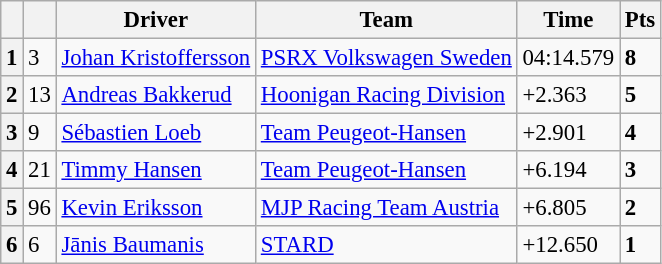<table class=wikitable style="font-size:95%">
<tr>
<th></th>
<th></th>
<th>Driver</th>
<th>Team</th>
<th>Time</th>
<th>Pts</th>
</tr>
<tr>
<th>1</th>
<td>3</td>
<td> <a href='#'>Johan Kristoffersson</a></td>
<td><a href='#'>PSRX Volkswagen Sweden</a></td>
<td>04:14.579</td>
<td><strong>8</strong></td>
</tr>
<tr | >
<th>2</th>
<td>13</td>
<td> <a href='#'>Andreas Bakkerud</a></td>
<td><a href='#'>Hoonigan Racing Division</a></td>
<td>+2.363</td>
<td><strong>5</strong></td>
</tr>
<tr>
<th>3</th>
<td>9</td>
<td> <a href='#'>Sébastien Loeb</a></td>
<td><a href='#'>Team Peugeot-Hansen</a></td>
<td>+2.901</td>
<td><strong>4</strong></td>
</tr>
<tr>
<th>4</th>
<td>21</td>
<td> <a href='#'>Timmy Hansen</a></td>
<td><a href='#'>Team Peugeot-Hansen</a></td>
<td>+6.194</td>
<td><strong>3</strong></td>
</tr>
<tr>
<th>5</th>
<td>96</td>
<td> <a href='#'>Kevin Eriksson</a></td>
<td><a href='#'>MJP Racing Team Austria</a></td>
<td>+6.805</td>
<td><strong>2</strong></td>
</tr>
<tr>
<th>6</th>
<td>6</td>
<td> <a href='#'>Jānis Baumanis</a></td>
<td><a href='#'>STARD</a></td>
<td>+12.650</td>
<td><strong>1</strong></td>
</tr>
</table>
